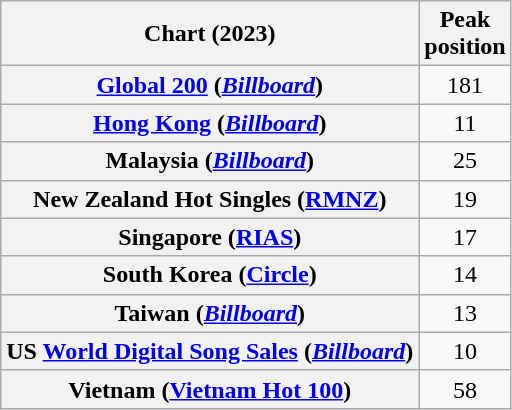<table class="wikitable sortable plainrowheaders" style="text-align:center">
<tr>
<th scope="col">Chart (2023)</th>
<th scope="col">Peak<br>position</th>
</tr>
<tr>
<th scope="row"><a href='#'>Global 200</a> (<em><a href='#'>Billboard</a></em>)</th>
<td>181</td>
</tr>
<tr>
<th scope="row"><a href='#'>Hong Kong</a> (<em><a href='#'>Billboard</a></em>)</th>
<td>11</td>
</tr>
<tr>
<th scope="row">Malaysia (<em><a href='#'>Billboard</a></em>)</th>
<td>25</td>
</tr>
<tr>
<th scope="row">New Zealand Hot Singles (<a href='#'>RMNZ</a>)</th>
<td>19</td>
</tr>
<tr>
<th scope="row">Singapore (<a href='#'>RIAS</a>)</th>
<td>17</td>
</tr>
<tr>
<th scope="row">South Korea (<a href='#'>Circle</a>)</th>
<td>14</td>
</tr>
<tr>
<th scope="row">Taiwan (<em><a href='#'>Billboard</a></em>)</th>
<td>13</td>
</tr>
<tr>
<th scope="row">US <a href='#'>World Digital Song Sales</a> (<em><a href='#'>Billboard</a></em>)</th>
<td>10</td>
</tr>
<tr>
<th scope="row">Vietnam (<a href='#'>Vietnam Hot 100</a>)</th>
<td>58</td>
</tr>
</table>
